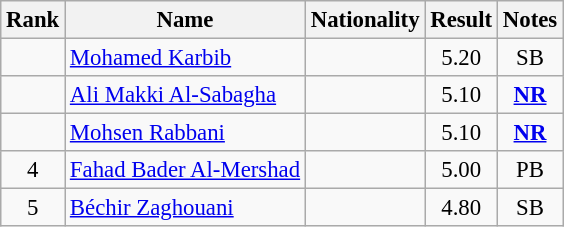<table class="wikitable sortable" style="text-align:center;font-size:95%">
<tr>
<th>Rank</th>
<th>Name</th>
<th>Nationality</th>
<th>Result</th>
<th>Notes</th>
</tr>
<tr>
<td></td>
<td align=left><a href='#'>Mohamed Karbib</a></td>
<td align=left></td>
<td>5.20</td>
<td>SB</td>
</tr>
<tr>
<td></td>
<td align=left><a href='#'>Ali Makki Al-Sabagha</a></td>
<td align=left></td>
<td>5.10</td>
<td><strong><a href='#'>NR</a></strong></td>
</tr>
<tr>
<td></td>
<td align=left><a href='#'>Mohsen Rabbani</a></td>
<td align=left></td>
<td>5.10</td>
<td><strong><a href='#'>NR</a></strong></td>
</tr>
<tr>
<td>4</td>
<td align=left><a href='#'>Fahad Bader Al-Mershad</a></td>
<td align=left></td>
<td>5.00</td>
<td>PB</td>
</tr>
<tr>
<td>5</td>
<td align=left><a href='#'>Béchir Zaghouani</a></td>
<td align=left></td>
<td>4.80</td>
<td>SB</td>
</tr>
</table>
